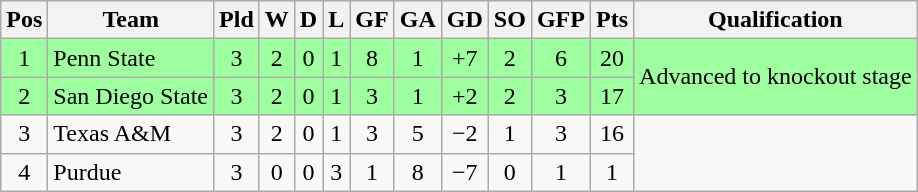<table class="wikitable" style="text-align:center">
<tr>
<th>Pos</th>
<th>Team</th>
<th>Pld</th>
<th>W</th>
<th>D</th>
<th>L</th>
<th>GF</th>
<th>GA</th>
<th>GD</th>
<th>SO</th>
<th>GFP</th>
<th>Pts</th>
<th>Qualification</th>
</tr>
<tr bgcolor="#9eff9e">
<td>1</td>
<td style="text-align:left">Penn State</td>
<td>3</td>
<td>2</td>
<td>0</td>
<td>1</td>
<td>8</td>
<td>1</td>
<td>+7</td>
<td>2</td>
<td>6</td>
<td>20</td>
<td rowspan="2">Advanced to knockout stage</td>
</tr>
<tr bgcolor="#9eff9e">
<td>2</td>
<td style="text-align:left">San Diego State</td>
<td>3</td>
<td>2</td>
<td>0</td>
<td>1</td>
<td>3</td>
<td>1</td>
<td>+2</td>
<td>2</td>
<td>3</td>
<td>17</td>
</tr>
<tr>
<td>3</td>
<td style="text-align:left">Texas A&M</td>
<td>3</td>
<td>2</td>
<td>0</td>
<td>1</td>
<td>3</td>
<td>5</td>
<td>−2</td>
<td>1</td>
<td>3</td>
<td>16</td>
<td rowspan="2"></td>
</tr>
<tr>
<td>4</td>
<td style="text-align:left">Purdue</td>
<td>3</td>
<td>0</td>
<td>0</td>
<td>3</td>
<td>1</td>
<td>8</td>
<td>−7</td>
<td>0</td>
<td>1</td>
<td>1</td>
</tr>
</table>
